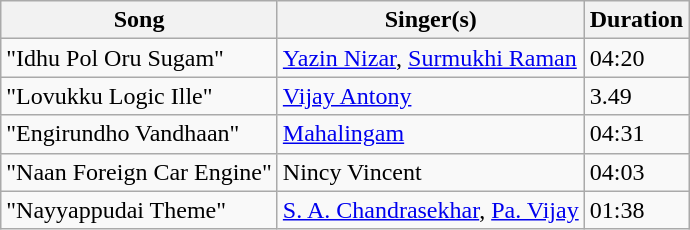<table class="wikitable">
<tr>
<th>Song</th>
<th>Singer(s)</th>
<th>Duration</th>
</tr>
<tr>
<td>"Idhu Pol Oru Sugam"</td>
<td><a href='#'>Yazin Nizar</a>, <a href='#'>Surmukhi Raman</a></td>
<td>04:20</td>
</tr>
<tr>
<td>"Lovukku Logic Ille"</td>
<td><a href='#'>Vijay Antony</a></td>
<td>3.49</td>
</tr>
<tr>
<td>"Engirundho Vandhaan"</td>
<td><a href='#'>Mahalingam</a></td>
<td>04:31</td>
</tr>
<tr>
<td>"Naan Foreign Car Engine"</td>
<td>Nincy Vincent</td>
<td>04:03</td>
</tr>
<tr>
<td>"Nayyappudai Theme"</td>
<td><a href='#'>S. A. Chandrasekhar</a>, <a href='#'>Pa. Vijay</a></td>
<td>01:38</td>
</tr>
</table>
